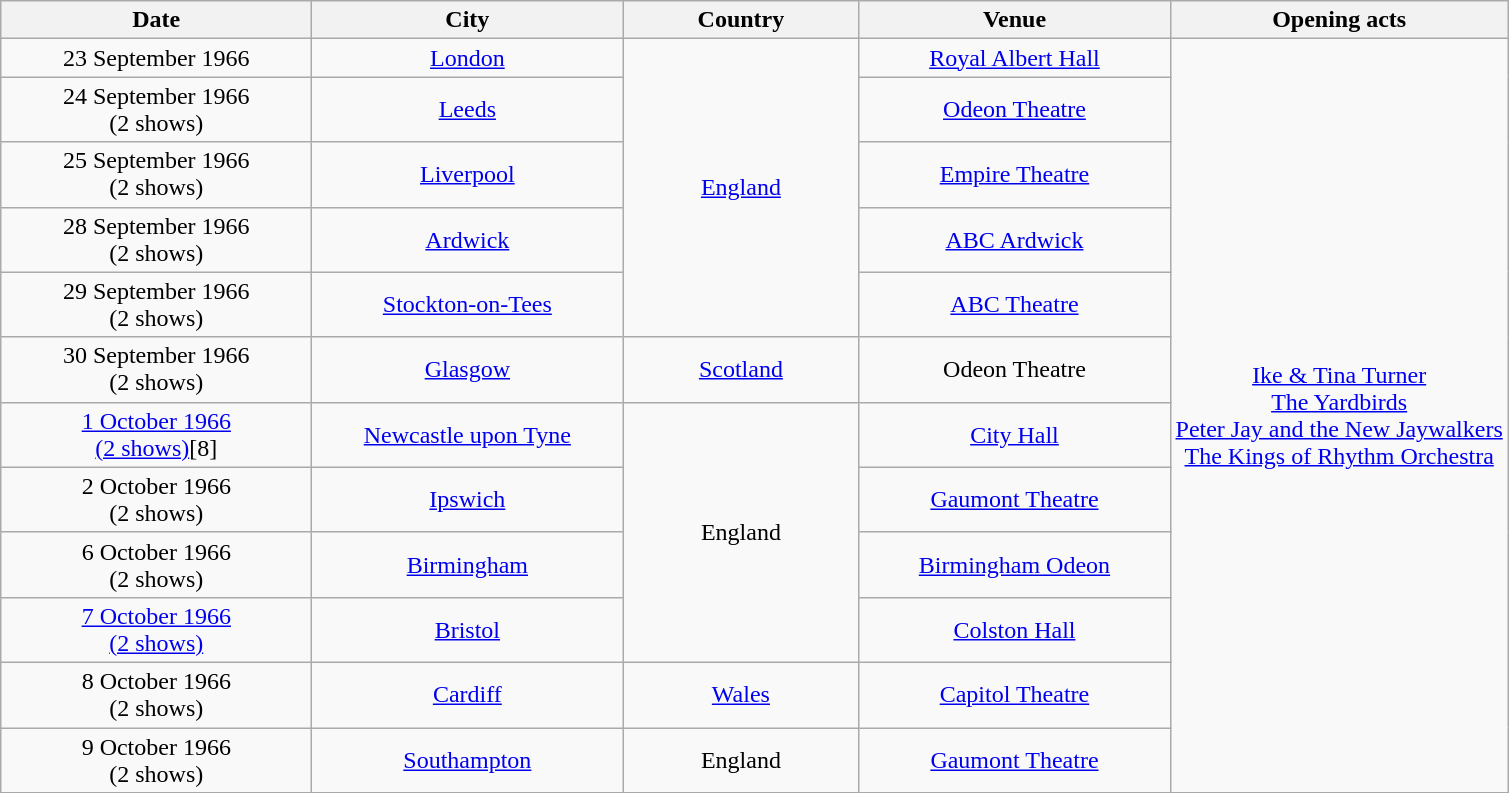<table class="wikitable" style="text-align:center;">
<tr>
<th width="200">Date</th>
<th width="200">City</th>
<th width="150">Country</th>
<th width="200">Venue</th>
<th>Opening acts</th>
</tr>
<tr>
<td>23 September 1966</td>
<td><a href='#'>London</a></td>
<td rowspan="5"><a href='#'>England</a></td>
<td><a href='#'>Royal Albert Hall</a></td>
<td rowspan="12"><a href='#'>Ike & Tina Turner</a><br><a href='#'>The Yardbirds</a><br><a href='#'>Peter Jay and the New Jaywalkers</a><br><a href='#'>The Kings of Rhythm Orchestra</a></td>
</tr>
<tr>
<td>24 September 1966<br>(2 shows)</td>
<td><a href='#'>Leeds</a></td>
<td><a href='#'>Odeon Theatre</a></td>
</tr>
<tr>
<td>25 September 1966<br>(2 shows)</td>
<td><a href='#'>Liverpool</a></td>
<td><a href='#'>Empire Theatre</a></td>
</tr>
<tr>
<td>28 September 1966<br>(2 shows)</td>
<td><a href='#'>Ardwick</a></td>
<td><a href='#'>ABC Ardwick</a></td>
</tr>
<tr>
<td>29 September 1966<br>(2 shows)</td>
<td><a href='#'>Stockton-on-Tees</a></td>
<td><a href='#'>ABC Theatre</a></td>
</tr>
<tr>
<td>30 September 1966<br>(2 shows)</td>
<td><a href='#'>Glasgow</a></td>
<td><a href='#'>Scotland</a></td>
<td>Odeon Theatre</td>
</tr>
<tr>
<td><a href='#'>1 October 1966</a><br><a href='#'>(2 shows)</a>[8]</td>
<td><a href='#'>Newcastle upon Tyne</a></td>
<td rowspan="4">England</td>
<td><a href='#'>City Hall</a></td>
</tr>
<tr>
<td>2 October 1966<br>(2 shows)</td>
<td><a href='#'>Ipswich</a></td>
<td><a href='#'>Gaumont Theatre</a></td>
</tr>
<tr>
<td>6 October 1966<br>(2 shows)</td>
<td><a href='#'>Birmingham</a></td>
<td><a href='#'>Birmingham Odeon</a></td>
</tr>
<tr>
<td><a href='#'>7 October 1966<br>(2 shows)</a></td>
<td><a href='#'>Bristol</a></td>
<td><a href='#'>Colston Hall</a></td>
</tr>
<tr>
<td>8 October 1966<br>(2 shows)</td>
<td><a href='#'>Cardiff</a></td>
<td><a href='#'>Wales</a></td>
<td><a href='#'>Capitol Theatre</a></td>
</tr>
<tr>
<td>9 October 1966<br>(2 shows)</td>
<td><a href='#'>Southampton</a></td>
<td>England</td>
<td><a href='#'>Gaumont Theatre</a></td>
</tr>
<tr>
</tr>
</table>
